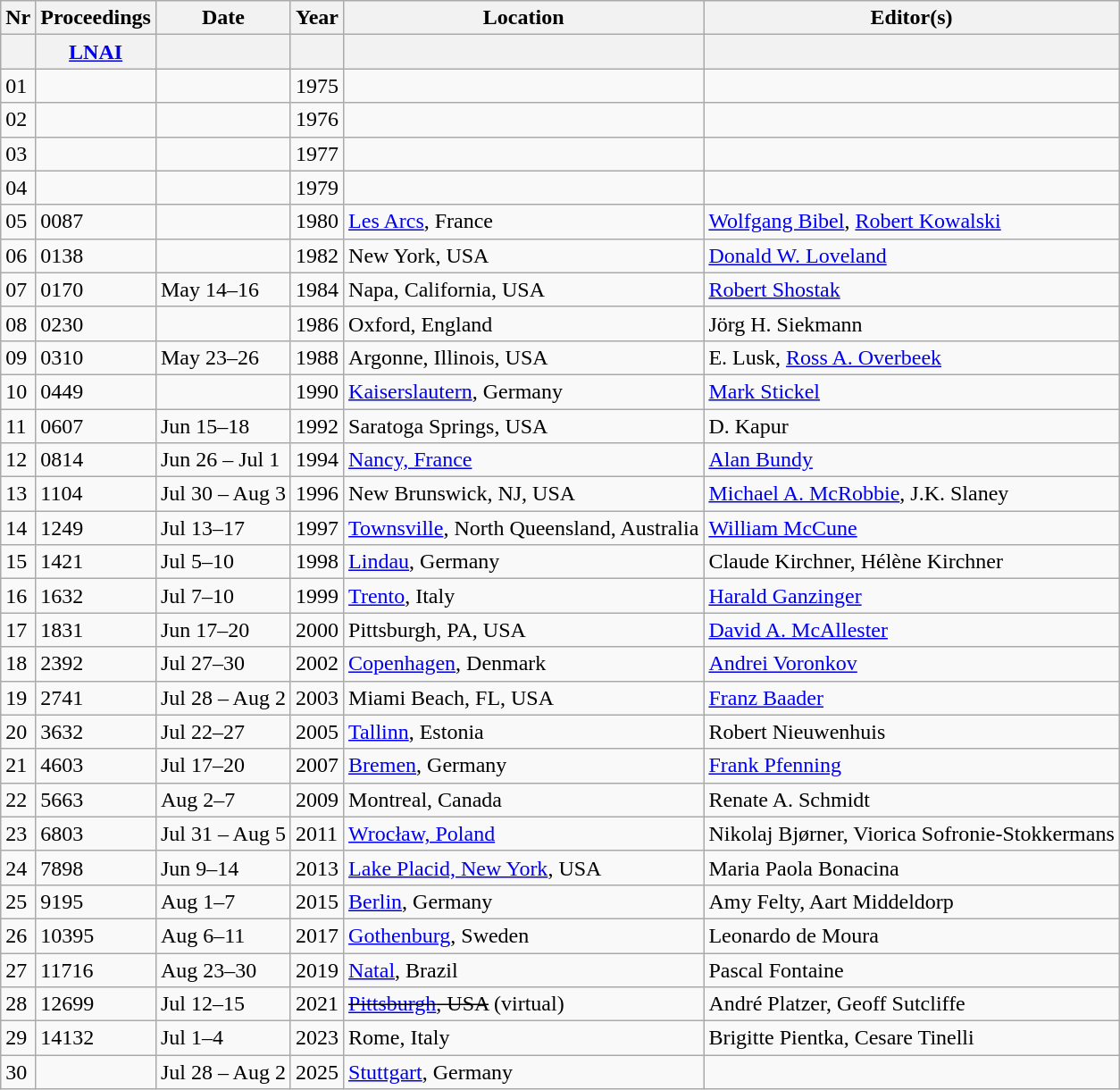<table class="wikitable">
<tr>
<th>Nr</th>
<th>Proceedings</th>
<th>Date</th>
<th>Year</th>
<th>Location</th>
<th>Editor(s)</th>
</tr>
<tr>
<th></th>
<th><a href='#'>LNAI</a></th>
<th></th>
<th></th>
<th></th>
<th></th>
</tr>
<tr>
<td>01</td>
<td></td>
<td></td>
<td>1975</td>
<td></td>
<td></td>
</tr>
<tr>
<td>02</td>
<td></td>
<td></td>
<td>1976</td>
<td></td>
<td></td>
</tr>
<tr>
<td>03</td>
<td></td>
<td></td>
<td>1977</td>
<td></td>
<td></td>
</tr>
<tr>
<td>04</td>
<td></td>
<td></td>
<td>1979</td>
<td></td>
<td></td>
</tr>
<tr>
<td>05</td>
<td>0087</td>
<td></td>
<td>1980</td>
<td><a href='#'>Les Arcs</a>, France</td>
<td><a href='#'>Wolfgang Bibel</a>, <a href='#'>Robert Kowalski</a></td>
</tr>
<tr>
<td>06</td>
<td>0138</td>
<td></td>
<td>1982</td>
<td>New York, USA</td>
<td><a href='#'>Donald W. Loveland</a></td>
</tr>
<tr>
<td>07</td>
<td>0170</td>
<td>May 14–16</td>
<td>1984</td>
<td>Napa, California, USA</td>
<td><a href='#'>Robert Shostak</a></td>
</tr>
<tr>
<td>08</td>
<td>0230</td>
<td></td>
<td>1986</td>
<td>Oxford, England</td>
<td>Jörg H. Siekmann</td>
</tr>
<tr>
<td>09</td>
<td>0310</td>
<td>May 23–26</td>
<td>1988</td>
<td>Argonne, Illinois, USA</td>
<td>E. Lusk, <a href='#'>Ross A. Overbeek</a></td>
</tr>
<tr>
<td>10</td>
<td>0449</td>
<td></td>
<td>1990</td>
<td><a href='#'>Kaiserslautern</a>, Germany</td>
<td><a href='#'>Mark Stickel</a></td>
</tr>
<tr>
<td>11</td>
<td>0607</td>
<td>Jun 15–18</td>
<td>1992</td>
<td>Saratoga Springs, USA</td>
<td>D. Kapur</td>
</tr>
<tr>
<td>12</td>
<td>0814</td>
<td>Jun 26 – Jul 1</td>
<td>1994</td>
<td><a href='#'>Nancy, France</a></td>
<td><a href='#'>Alan Bundy</a></td>
</tr>
<tr>
<td>13</td>
<td>1104</td>
<td>Jul 30 – Aug 3</td>
<td>1996</td>
<td>New Brunswick, NJ, USA</td>
<td><a href='#'>Michael A. McRobbie</a>, J.K. Slaney</td>
</tr>
<tr>
<td>14</td>
<td>1249</td>
<td>Jul 13–17</td>
<td>1997</td>
<td><a href='#'>Townsville</a>, North Queensland, Australia</td>
<td><a href='#'>William McCune</a></td>
</tr>
<tr>
<td>15</td>
<td>1421</td>
<td>Jul 5–10</td>
<td>1998</td>
<td><a href='#'>Lindau</a>, Germany</td>
<td>Claude Kirchner, Hélène Kirchner</td>
</tr>
<tr>
<td>16</td>
<td>1632</td>
<td>Jul 7–10</td>
<td>1999</td>
<td><a href='#'>Trento</a>, Italy</td>
<td><a href='#'>Harald Ganzinger</a></td>
</tr>
<tr>
<td>17</td>
<td>1831</td>
<td>Jun 17–20</td>
<td>2000</td>
<td>Pittsburgh, PA, USA</td>
<td><a href='#'>David A. McAllester</a></td>
</tr>
<tr>
<td>18</td>
<td>2392</td>
<td>Jul 27–30</td>
<td>2002</td>
<td><a href='#'>Copenhagen</a>, Denmark</td>
<td><a href='#'>Andrei Voronkov</a></td>
</tr>
<tr>
<td>19</td>
<td>2741</td>
<td>Jul 28 – Aug 2</td>
<td>2003</td>
<td>Miami Beach, FL, USA</td>
<td><a href='#'>Franz Baader</a></td>
</tr>
<tr>
<td>20</td>
<td>3632</td>
<td>Jul 22–27</td>
<td>2005</td>
<td><a href='#'>Tallinn</a>, Estonia</td>
<td>Robert Nieuwenhuis</td>
</tr>
<tr>
<td>21</td>
<td>4603</td>
<td>Jul 17–20</td>
<td>2007</td>
<td><a href='#'>Bremen</a>, Germany</td>
<td><a href='#'>Frank Pfenning</a></td>
</tr>
<tr>
<td>22</td>
<td>5663</td>
<td>Aug 2–7</td>
<td>2009</td>
<td>Montreal, Canada</td>
<td>Renate A. Schmidt</td>
</tr>
<tr>
<td>23</td>
<td>6803</td>
<td>Jul 31 – Aug 5</td>
<td>2011</td>
<td><a href='#'>Wrocław, Poland</a></td>
<td>Nikolaj Bjørner, Viorica Sofronie-Stokkermans</td>
</tr>
<tr>
<td>24</td>
<td>7898</td>
<td>Jun 9–14</td>
<td>2013</td>
<td><a href='#'>Lake Placid, New York</a>, USA</td>
<td>Maria Paola Bonacina</td>
</tr>
<tr>
<td>25</td>
<td>9195</td>
<td>Aug 1–7</td>
<td>2015</td>
<td><a href='#'>Berlin</a>, Germany</td>
<td>Amy Felty, Aart Middeldorp</td>
</tr>
<tr>
<td>26</td>
<td>10395</td>
<td>Aug 6–11</td>
<td>2017</td>
<td><a href='#'>Gothenburg</a>, Sweden</td>
<td>Leonardo de Moura</td>
</tr>
<tr>
<td>27</td>
<td>11716</td>
<td>Aug 23–30</td>
<td>2019</td>
<td><a href='#'>Natal</a>, Brazil</td>
<td>Pascal Fontaine</td>
</tr>
<tr>
<td>28</td>
<td>12699</td>
<td>Jul 12–15</td>
<td>2021</td>
<td><s><a href='#'>Pittsburgh</a>, USA</s> (virtual)</td>
<td>André Platzer, Geoff Sutcliffe</td>
</tr>
<tr>
<td>29</td>
<td>14132</td>
<td>Jul 1–4</td>
<td>2023</td>
<td>Rome, Italy</td>
<td>Brigitte Pientka, Cesare Tinelli</td>
</tr>
<tr>
<td>30</td>
<td></td>
<td>Jul 28 – Aug 2</td>
<td>2025</td>
<td><a href='#'>Stuttgart</a>, Germany</td>
<td></td>
</tr>
</table>
